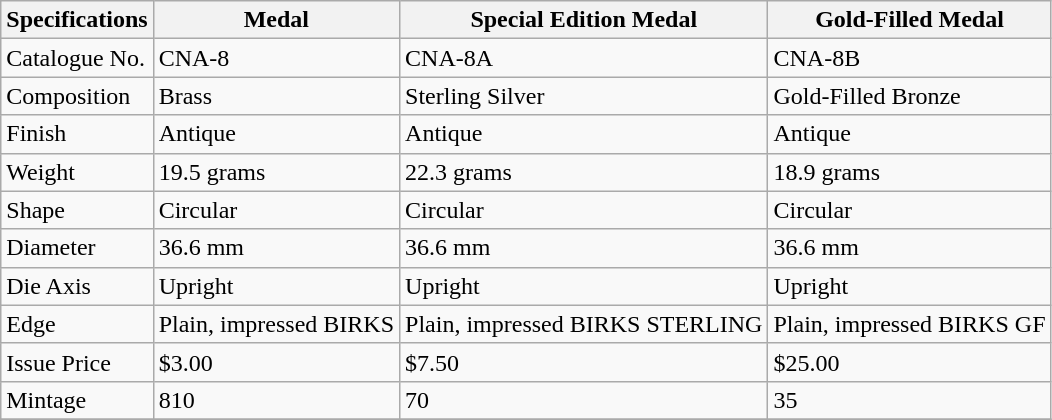<table class="wikitable">
<tr>
<th>Specifications</th>
<th>Medal</th>
<th>Special Edition Medal</th>
<th>Gold-Filled Medal</th>
</tr>
<tr>
<td>Catalogue No.</td>
<td>CNA-8</td>
<td>CNA-8A</td>
<td>CNA-8B</td>
</tr>
<tr>
<td>Composition</td>
<td>Brass</td>
<td>Sterling Silver</td>
<td>Gold-Filled Bronze</td>
</tr>
<tr>
<td>Finish</td>
<td>Antique</td>
<td>Antique</td>
<td>Antique</td>
</tr>
<tr>
<td>Weight</td>
<td>19.5 grams</td>
<td>22.3 grams</td>
<td>18.9 grams</td>
</tr>
<tr>
<td>Shape</td>
<td>Circular</td>
<td>Circular</td>
<td>Circular</td>
</tr>
<tr>
<td>Diameter</td>
<td>36.6 mm</td>
<td>36.6 mm</td>
<td>36.6 mm</td>
</tr>
<tr>
<td>Die Axis</td>
<td>Upright</td>
<td>Upright</td>
<td>Upright</td>
</tr>
<tr>
<td>Edge</td>
<td>Plain, impressed BIRKS</td>
<td>Plain, impressed BIRKS STERLING</td>
<td>Plain, impressed BIRKS GF</td>
</tr>
<tr>
<td>Issue Price</td>
<td>$3.00</td>
<td>$7.50</td>
<td>$25.00</td>
</tr>
<tr>
<td>Mintage</td>
<td>810</td>
<td>70</td>
<td>35</td>
</tr>
<tr>
</tr>
</table>
